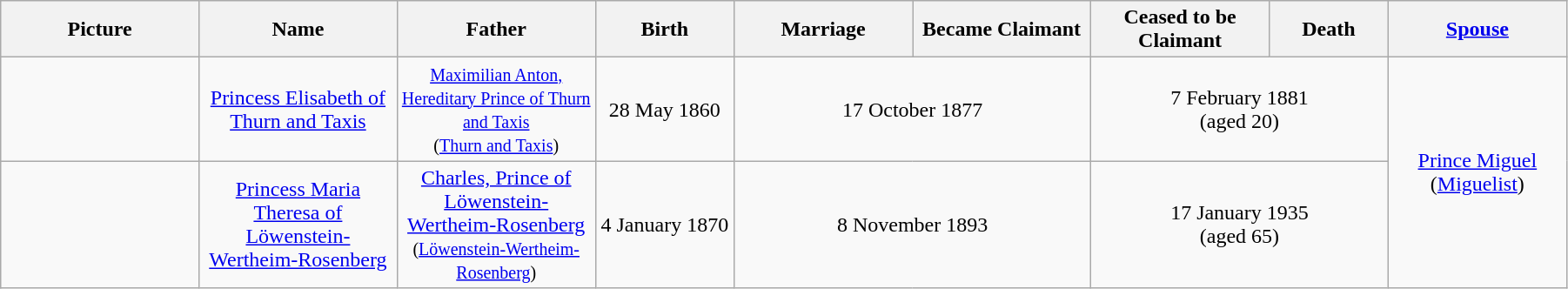<table class="wikitable" width="95%">
<tr>
<th width="10%">Picture</th>
<th width="10%">Name</th>
<th width="10%">Father</th>
<th width="7%">Birth</th>
<th width="9%">Marriage</th>
<th width="9%">Became Claimant</th>
<th width="9%">Ceased to be Claimant</th>
<th width="6%">Death</th>
<th width="9%"><a href='#'>Spouse</a></th>
</tr>
<tr>
<td align="center"></td>
<td align="center"><a href='#'>Princess Elisabeth of Thurn and Taxis</a></td>
<td align="center"><small><a href='#'>Maximilian Anton, Hereditary Prince of Thurn and Taxis</a><br>(<a href='#'>Thurn and Taxis</a>)</small></td>
<td align="center">28 May 1860</td>
<td colspan="2" align="center">17 October 1877</td>
<td colspan="2" align="center">7 February 1881<br>(aged 20)</td>
<td rowspan="2" align="center"><a href='#'>Prince Miguel</a><br>(<a href='#'>Miguelist</a>)</td>
</tr>
<tr>
<td align="center"></td>
<td align="center"><a href='#'>Princess Maria Theresa of Löwenstein-Wertheim-Rosenberg</a></td>
<td align="center"><a href='#'>Charles, Prince of Löwenstein-Wertheim-Rosenberg</a><small><br>(<a href='#'>Löwenstein-Wertheim-Rosenberg</a>)</small></td>
<td align="center">4 January 1870</td>
<td colspan="2" align="center">8 November 1893</td>
<td colspan="2" align="center">17 January 1935<br>(aged 65)</td>
</tr>
</table>
